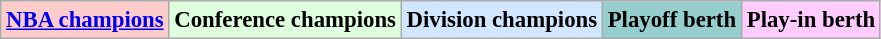<table class="wikitable" style="font-size:95%">
<tr>
<td align="center" bgcolor="#FFCCCC"><strong><a href='#'>NBA champions</a></strong></td>
<td align="center" bgcolor="#DDFFDD"><strong>Conference champions</strong></td>
<td align="center" bgcolor="#D0E7FF"><strong>Division champions</strong></td>
<td align="center" bgcolor="#96CDCD"><strong>Playoff berth</strong></td>
<td align="center" bgcolor="#FFCCFF"><strong>Play-in berth</strong></td>
</tr>
</table>
